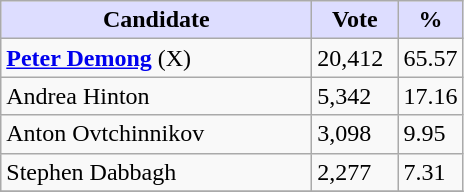<table class="wikitable">
<tr>
<th style="background:#ddf; width:200px;">Candidate</th>
<th style="background:#ddf; width:50px;">Vote</th>
<th style="background:#ddf; width:30px;">%</th>
</tr>
<tr>
<td><strong><a href='#'>Peter Demong</a></strong> (X)</td>
<td>20,412</td>
<td>65.57</td>
</tr>
<tr>
<td>Andrea Hinton</td>
<td>5,342</td>
<td>17.16</td>
</tr>
<tr>
<td>Anton Ovtchinnikov</td>
<td>3,098</td>
<td>9.95</td>
</tr>
<tr>
<td>Stephen Dabbagh</td>
<td>2,277</td>
<td>7.31</td>
</tr>
<tr>
</tr>
</table>
